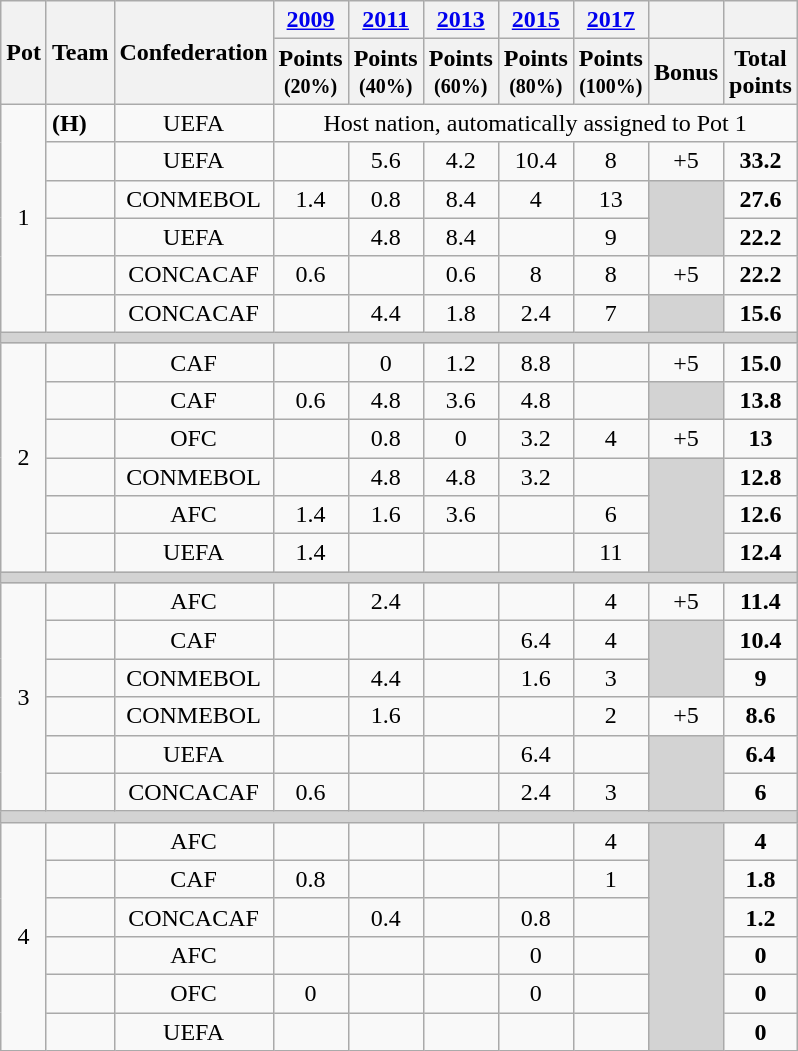<table class="wikitable" style="text-align: center;">
<tr>
<th rowspan=2>Pot</th>
<th rowspan=2>Team</th>
<th rowspan=2>Confederation</th>
<th><a href='#'>2009</a></th>
<th><a href='#'>2011</a></th>
<th><a href='#'>2013</a></th>
<th><a href='#'>2015</a></th>
<th><a href='#'>2017</a></th>
<th></th>
<th></th>
</tr>
<tr>
<th>Points<br><small>(20%)</small></th>
<th>Points<br><small>(40%)</small></th>
<th>Points<br><small>(60%)</small></th>
<th>Points<br><small>(80%)</small></th>
<th>Points<br><small>(100%)</small></th>
<th>Bonus<br></th>
<th>Total<br>points</th>
</tr>
<tr>
<td rowspan=6>1</td>
<td align=left> <strong>(H)</strong></td>
<td>UEFA</td>
<td colspan=7>Host nation, automatically assigned to Pot 1</td>
</tr>
<tr>
<td align=left></td>
<td>UEFA</td>
<td></td>
<td>5.6</td>
<td>4.2</td>
<td>10.4</td>
<td>8</td>
<td>+5</td>
<td><strong>33.2</strong></td>
</tr>
<tr>
<td align=left></td>
<td>CONMEBOL</td>
<td>1.4</td>
<td>0.8</td>
<td>8.4</td>
<td>4</td>
<td>13</td>
<td rowspan=2 bgcolor=lightgrey></td>
<td><strong>27.6</strong></td>
</tr>
<tr>
<td align=left></td>
<td>UEFA</td>
<td></td>
<td>4.8</td>
<td>8.4</td>
<td></td>
<td>9</td>
<td><strong>22.2</strong></td>
</tr>
<tr>
<td align=left></td>
<td>CONCACAF</td>
<td>0.6</td>
<td></td>
<td>0.6</td>
<td>8</td>
<td>8</td>
<td>+5</td>
<td><strong>22.2</strong></td>
</tr>
<tr>
<td align=left></td>
<td>CONCACAF</td>
<td></td>
<td>4.4</td>
<td>1.8</td>
<td>2.4</td>
<td>7</td>
<td bgcolor=lightgrey></td>
<td><strong>15.6</strong></td>
</tr>
<tr>
<td colspan=14 bgcolor=lightgrey></td>
</tr>
<tr>
<td rowspan=6>2</td>
<td align=left></td>
<td>CAF</td>
<td></td>
<td>0</td>
<td>1.2</td>
<td>8.8</td>
<td></td>
<td>+5</td>
<td><strong>15.0</strong></td>
</tr>
<tr>
<td align=left></td>
<td>CAF</td>
<td>0.6</td>
<td>4.8</td>
<td>3.6</td>
<td>4.8</td>
<td></td>
<td bgcolor=lightgrey></td>
<td><strong>13.8</strong></td>
</tr>
<tr>
<td align=left></td>
<td>OFC</td>
<td></td>
<td>0.8</td>
<td>0</td>
<td>3.2</td>
<td>4</td>
<td>+5</td>
<td><strong>13</strong></td>
</tr>
<tr>
<td align=left></td>
<td>CONMEBOL</td>
<td></td>
<td>4.8</td>
<td>4.8</td>
<td>3.2</td>
<td></td>
<td rowspan=3 bgcolor=lightgrey></td>
<td><strong>12.8</strong></td>
</tr>
<tr>
<td align=left></td>
<td>AFC</td>
<td>1.4</td>
<td>1.6</td>
<td>3.6</td>
<td></td>
<td>6</td>
<td><strong>12.6</strong></td>
</tr>
<tr>
<td align=left></td>
<td>UEFA</td>
<td>1.4</td>
<td></td>
<td></td>
<td></td>
<td>11</td>
<td><strong>12.4</strong></td>
</tr>
<tr>
<td colspan=14 bgcolor=lightgrey></td>
</tr>
<tr>
<td rowspan=6>3</td>
<td align=left></td>
<td>AFC</td>
<td></td>
<td>2.4</td>
<td></td>
<td></td>
<td>4</td>
<td>+5</td>
<td><strong>11.4</strong></td>
</tr>
<tr>
<td align=left></td>
<td>CAF</td>
<td></td>
<td></td>
<td></td>
<td>6.4</td>
<td>4</td>
<td rowspan=2 bgcolor=lightgrey></td>
<td><strong>10.4</strong></td>
</tr>
<tr>
<td align=left></td>
<td>CONMEBOL</td>
<td></td>
<td>4.4</td>
<td></td>
<td>1.6</td>
<td>3</td>
<td><strong>9</strong></td>
</tr>
<tr>
<td align=left></td>
<td>CONMEBOL</td>
<td></td>
<td>1.6</td>
<td></td>
<td></td>
<td>2</td>
<td>+5</td>
<td><strong>8.6</strong></td>
</tr>
<tr>
<td align=left></td>
<td>UEFA</td>
<td></td>
<td></td>
<td></td>
<td>6.4</td>
<td></td>
<td rowspan=2 bgcolor=lightgrey></td>
<td><strong>6.4</strong></td>
</tr>
<tr>
<td align=left></td>
<td>CONCACAF</td>
<td>0.6</td>
<td></td>
<td></td>
<td>2.4</td>
<td>3</td>
<td><strong>6</strong></td>
</tr>
<tr>
<td colspan=14 bgcolor=lightgrey></td>
</tr>
<tr>
<td rowspan=6>4</td>
<td align=left></td>
<td>AFC</td>
<td></td>
<td></td>
<td></td>
<td></td>
<td>4</td>
<td rowspan=6 bgcolor=lightgrey></td>
<td><strong>4</strong></td>
</tr>
<tr>
<td align=left></td>
<td>CAF</td>
<td>0.8</td>
<td></td>
<td></td>
<td></td>
<td>1</td>
<td><strong>1.8</strong></td>
</tr>
<tr>
<td align=left></td>
<td>CONCACAF</td>
<td></td>
<td>0.4</td>
<td></td>
<td>0.8</td>
<td></td>
<td><strong>1.2</strong></td>
</tr>
<tr>
<td align=left></td>
<td>AFC</td>
<td></td>
<td></td>
<td></td>
<td>0</td>
<td></td>
<td><strong>0</strong></td>
</tr>
<tr>
<td align=left></td>
<td>OFC</td>
<td>0</td>
<td></td>
<td></td>
<td>0</td>
<td></td>
<td><strong>0</strong></td>
</tr>
<tr>
<td align=left></td>
<td>UEFA</td>
<td></td>
<td></td>
<td></td>
<td></td>
<td></td>
<td><strong>0</strong></td>
</tr>
</table>
